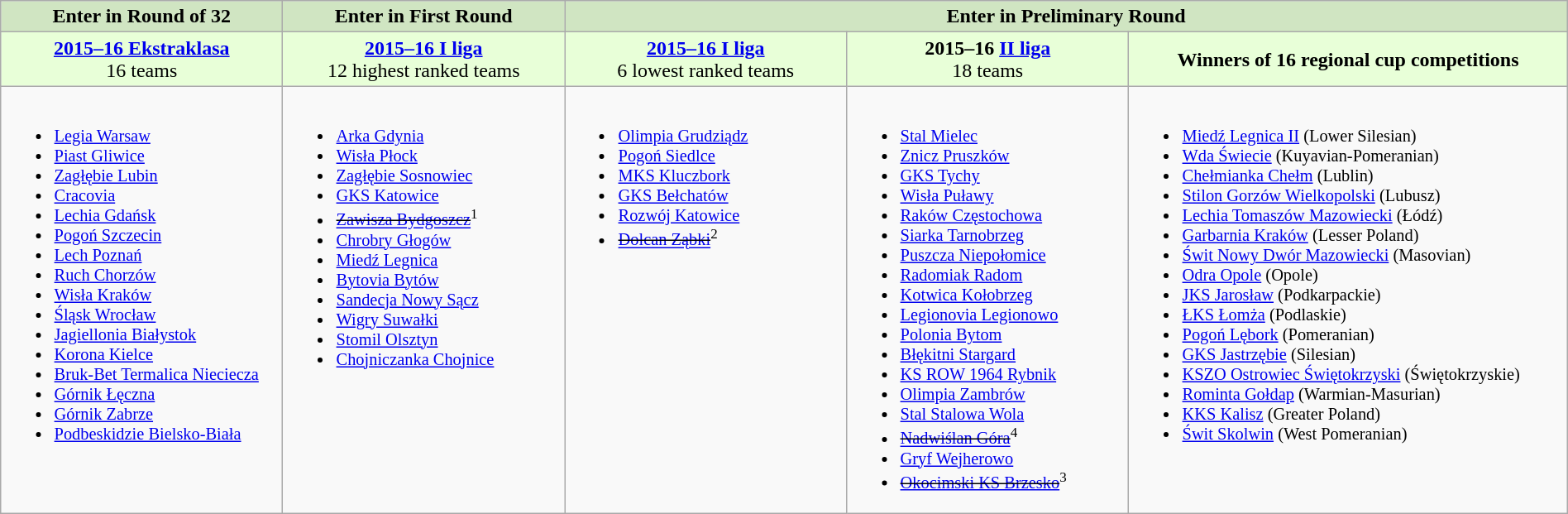<table class="wikitable" style="width:100%;">
<tr style="background:#d0e5c2; text-align:center;">
<td style="width:18%;"><strong>Enter in Round of 32</strong></td>
<td style="width:18%;"><strong>Enter in First Round</strong></td>
<td style="width:64%;" colspan="3"><strong>Enter in Preliminary Round</strong></td>
</tr>
<tr style="background:#e8ffd8;">
<td style="text-align:center; width:18%;"><strong><a href='#'>2015–16 Ekstraklasa</a></strong><br>16 teams</td>
<td style="text-align:center; width:18%;"><strong><a href='#'>2015–16 I liga</a></strong><br>12 highest ranked teams</td>
<td style="text-align:center; width:18%;"><strong><a href='#'>2015–16 I liga</a></strong><br>6 lowest ranked teams</td>
<td style="text-align:center; width:18%;"><strong>2015–16 <a href='#'>II liga</a></strong><br>18 teams</td>
<td style="text-align:center; width:28%;"><strong>Winners of 16 regional cup competitions</strong></td>
</tr>
<tr style="vertical-align:top; font-size:85%;">
<td><br><ul><li><a href='#'>Legia Warsaw</a></li><li><a href='#'>Piast Gliwice</a></li><li><a href='#'>Zagłębie Lubin</a></li><li><a href='#'>Cracovia</a></li><li><a href='#'>Lechia Gdańsk</a></li><li><a href='#'>Pogoń Szczecin</a></li><li><a href='#'>Lech Poznań</a></li><li><a href='#'>Ruch Chorzów</a></li><li><a href='#'>Wisła Kraków</a></li><li><a href='#'>Śląsk Wrocław</a></li><li><a href='#'>Jagiellonia Białystok</a></li><li><a href='#'>Korona Kielce</a></li><li><a href='#'>Bruk-Bet Termalica Nieciecza</a></li><li><a href='#'>Górnik Łęczna</a></li><li><a href='#'>Górnik Zabrze</a></li><li><a href='#'>Podbeskidzie Bielsko-Biała</a></li></ul></td>
<td><br><ul><li><a href='#'>Arka Gdynia</a></li><li><a href='#'>Wisła Płock</a></li><li><a href='#'>Zagłębie Sosnowiec</a></li><li><a href='#'>GKS Katowice</a></li><li><s><a href='#'>Zawisza Bydgoszcz</a></s><sup>1</sup></li><li><a href='#'>Chrobry Głogów</a></li><li><a href='#'>Miedź Legnica</a></li><li><a href='#'>Bytovia Bytów</a></li><li><a href='#'>Sandecja Nowy Sącz</a></li><li><a href='#'>Wigry Suwałki</a></li><li><a href='#'>Stomil Olsztyn</a></li><li><a href='#'>Chojniczanka Chojnice</a></li></ul></td>
<td><br><ul><li><a href='#'>Olimpia Grudziądz</a></li><li><a href='#'>Pogoń Siedlce</a></li><li><a href='#'>MKS Kluczbork</a></li><li><a href='#'>GKS Bełchatów</a></li><li><a href='#'>Rozwój Katowice</a></li><li><s><a href='#'>Dolcan Ząbki</a></s><sup>2</sup></li></ul></td>
<td><br><ul><li><a href='#'>Stal Mielec</a></li><li><a href='#'>Znicz Pruszków</a></li><li><a href='#'>GKS Tychy</a></li><li><a href='#'>Wisła Puławy</a></li><li><a href='#'>Raków Częstochowa</a></li><li><a href='#'>Siarka Tarnobrzeg</a></li><li><a href='#'>Puszcza Niepołomice</a></li><li><a href='#'>Radomiak Radom</a></li><li><a href='#'>Kotwica Kołobrzeg</a></li><li><a href='#'>Legionovia Legionowo</a></li><li><a href='#'>Polonia Bytom</a></li><li><a href='#'>Błękitni Stargard</a></li><li><a href='#'>KS ROW 1964 Rybnik</a></li><li><a href='#'>Olimpia Zambrów</a></li><li><a href='#'>Stal Stalowa Wola</a></li><li><s><a href='#'>Nadwiślan Góra</a></s><sup>4</sup></li><li><a href='#'>Gryf Wejherowo</a></li><li><s><a href='#'>Okocimski KS Brzesko</a></s><sup>3</sup></li></ul></td>
<td><br><ul><li><a href='#'>Miedź Legnica II</a> (Lower Silesian)</li><li><a href='#'>Wda Świecie</a> (Kuyavian-Pomeranian)</li><li><a href='#'>Chełmianka Chełm</a> (Lublin)</li><li><a href='#'>Stilon Gorzów Wielkopolski</a> (Lubusz)</li><li><a href='#'>Lechia Tomaszów Mazowiecki</a> (Łódź)</li><li><a href='#'>Garbarnia Kraków</a> (Lesser Poland)</li><li><a href='#'>Świt Nowy Dwór Mazowiecki</a> (Masovian)</li><li><a href='#'>Odra Opole</a> (Opole)</li><li><a href='#'>JKS Jarosław</a> (Podkarpackie)</li><li><a href='#'>ŁKS Łomża</a> (Podlaskie)</li><li><a href='#'>Pogoń Lębork</a> (Pomeranian)</li><li><a href='#'>GKS Jastrzębie</a> (Silesian)</li><li><a href='#'>KSZO Ostrowiec Świętokrzyski</a> (Świętokrzyskie)</li><li><a href='#'>Rominta Gołdap</a> (Warmian-Masurian)</li><li><a href='#'>KKS Kalisz</a> (Greater Poland)</li><li><a href='#'>Świt Skolwin</a> (West Pomeranian)</li></ul></td>
</tr>
</table>
